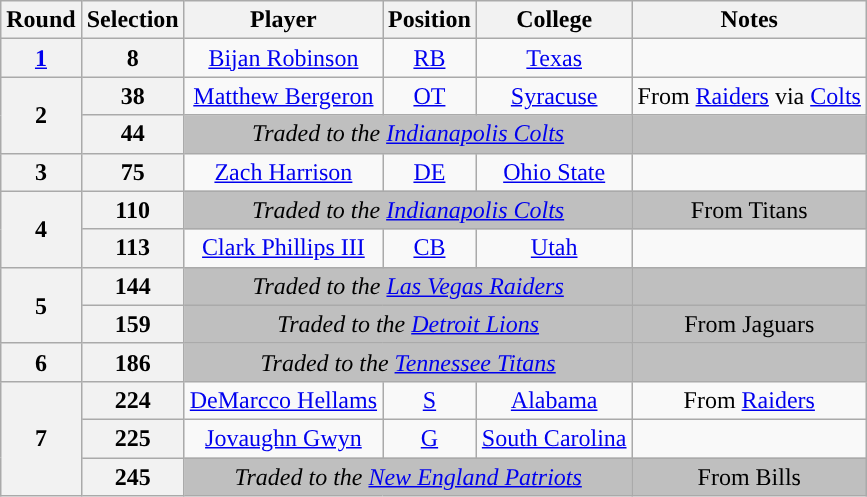<table class="wikitable" style="text-align:center">
<tr>
<th>Round</th>
<th>Selection</th>
<th>Player</th>
<th>Position</th>
<th>College</th>
<th>Notes</th>
</tr>
<tr>
<th><a href='#'>1</a></th>
<th>8</th>
<td><a href='#'>Bijan Robinson</a></td>
<td><a href='#'>RB</a></td>
<td><a href='#'>Texas</a></td>
<td></td>
</tr>
<tr>
<th rowspan="2">2</th>
<th>38</th>
<td><a href='#'>Matthew Bergeron</a></td>
<td><a href='#'>OT</a></td>
<td><a href='#'>Syracuse</a></td>
<td>From <a href='#'>Raiders</a> via <a href='#'>Colts</a></td>
</tr>
<tr>
<th>44</th>
<td colspan="3" style="background:#BFBFBF"><em>Traded to the <a href='#'>Indianapolis Colts</a></em></td>
<td style="background:#BFBFBF"></td>
</tr>
<tr>
<th>3</th>
<th>75</th>
<td><a href='#'>Zach Harrison</a></td>
<td><a href='#'>DE</a></td>
<td><a href='#'>Ohio State</a></td>
<td></td>
</tr>
<tr>
<th rowspan="2">4</th>
<th>110</th>
<td colspan="3" style="background:#BFBFBF"><em>Traded to the <a href='#'>Indianapolis Colts</a></em></td>
<td style="background:#BFBFBF">From Titans</td>
</tr>
<tr>
<th>113</th>
<td><a href='#'>Clark Phillips III</a></td>
<td><a href='#'>CB</a></td>
<td><a href='#'>Utah</a></td>
<td></td>
</tr>
<tr>
<th rowspan="2">5</th>
<th>144</th>
<td colspan="3" style="background:#BFBFBF"><em>Traded to the <a href='#'>Las Vegas Raiders</a></em></td>
<td style="background:#BFBFBF"></td>
</tr>
<tr>
<th>159</th>
<td colspan="3" style="background:#BFBFBF"><em>Traded to the <a href='#'>Detroit Lions</a></em></td>
<td style="background:#BFBFBF">From Jaguars</td>
</tr>
<tr>
<th>6</th>
<th>186</th>
<td colspan="3" style="background:#BFBFBF"><em>Traded to the <a href='#'>Tennessee Titans</a></em></td>
<td style="background:#BFBFBF"></td>
</tr>
<tr>
<th rowspan="3">7</th>
<th>224</th>
<td><a href='#'>DeMarcco Hellams</a></td>
<td><a href='#'>S</a></td>
<td><a href='#'>Alabama</a></td>
<td>From <a href='#'>Raiders</a></td>
</tr>
<tr>
<th>225</th>
<td><a href='#'>Jovaughn Gwyn</a></td>
<td><a href='#'>G</a></td>
<td><a href='#'>South Carolina</a></td>
<td></td>
</tr>
<tr>
<th>245</th>
<td colspan="3" style="background:#BFBFBF"><em>Traded to the <a href='#'>New England Patriots</a></em></td>
<td style="background:#BFBFBF">From Bills</td>
</tr>
</table>
